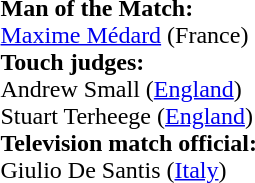<table width=100%>
<tr>
<td><br><strong>Man of the Match:</strong>
<br><a href='#'>Maxime Médard</a> (France)<br><strong>Touch judges:</strong>
<br>Andrew Small (<a href='#'>England</a>)
<br>Stuart Terheege (<a href='#'>England</a>)
<br><strong>Television match official:</strong>
<br>Giulio De Santis (<a href='#'>Italy</a>)</td>
</tr>
</table>
